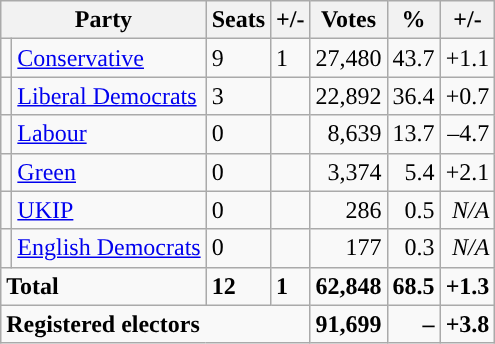<table class="wikitable sortable">
<tr>
<th colspan="2">Party</th>
<th>Seats</th>
<th>+/-</th>
<th>Votes</th>
<th>%</th>
<th>+/-</th>
</tr>
<tr>
<td style="background-color: "></td>
<td><a href='#'>Conservative</a></td>
<td>9</td>
<td> 1</td>
<td style="text-align:right;">27,480</td>
<td style="text-align:right;">43.7</td>
<td style="text-align:right;">+1.1</td>
</tr>
<tr>
<td style="background-color: "></td>
<td><a href='#'>Liberal Democrats</a></td>
<td>3</td>
<td></td>
<td style="text-align:right;">22,892</td>
<td style="text-align:right;">36.4</td>
<td style="text-align:right;">+0.7</td>
</tr>
<tr>
<td style="background-color: "></td>
<td><a href='#'>Labour</a></td>
<td>0</td>
<td></td>
<td style="text-align:right;">8,639</td>
<td style="text-align:right;">13.7</td>
<td style="text-align:right;">–4.7</td>
</tr>
<tr>
<td style="background-color: "></td>
<td><a href='#'>Green</a></td>
<td>0</td>
<td></td>
<td style="text-align:right;">3,374</td>
<td style="text-align:right;">5.4</td>
<td style="text-align:right;">+2.1</td>
</tr>
<tr>
<td style="background-color: "></td>
<td><a href='#'>UKIP</a></td>
<td>0</td>
<td></td>
<td style="text-align:right;">286</td>
<td style="text-align:right;">0.5</td>
<td style="text-align:right;"><em>N/A</em></td>
</tr>
<tr>
<td style="background-color: "></td>
<td><a href='#'>English Democrats</a></td>
<td>0</td>
<td></td>
<td style="text-align:right;">177</td>
<td style="text-align:right;">0.3</td>
<td style="text-align:right;"><em>N/A</em></td>
</tr>
<tr>
<td colspan="2"><strong>Total</strong></td>
<td><strong>12</strong></td>
<td> <strong>1</strong></td>
<td style="text-align:right;"><strong>62,848</strong></td>
<td style="text-align:right;"><strong>68.5</strong></td>
<td style="text-align:right;"><strong>+1.3</strong></td>
</tr>
<tr>
<td colspan="4"><strong>Registered electors</strong></td>
<td style="text-align:right;"><strong>91,699</strong></td>
<td style="text-align:right;"><strong>–</strong></td>
<td style="text-align:right;"><strong>+3.8</strong></td>
</tr>
</table>
